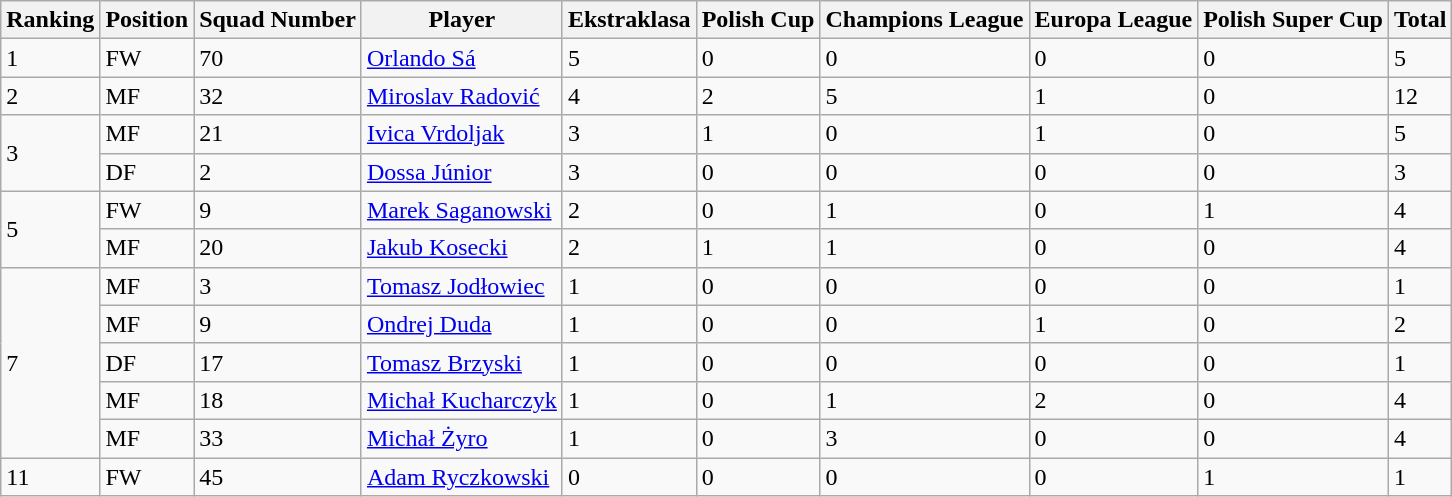<table class="wikitable sortable" style="text-align:left">
<tr>
<th>Ranking</th>
<th>Position</th>
<th>Squad Number</th>
<th>Player</th>
<th>Ekstraklasa</th>
<th>Polish Cup</th>
<th>Champions League</th>
<th>Europa League</th>
<th>Polish Super Cup</th>
<th>Total</th>
</tr>
<tr>
<td>1</td>
<td>FW</td>
<td>70</td>
<td align=left> <a href='#'>Orlando Sá</a></td>
<td>5</td>
<td>0</td>
<td>0</td>
<td>0</td>
<td>0</td>
<td>5</td>
</tr>
<tr>
<td>2</td>
<td>MF</td>
<td>32</td>
<td align=left> <a href='#'>Miroslav Radović</a></td>
<td>4</td>
<td>2</td>
<td>5</td>
<td>1</td>
<td>0</td>
<td>12</td>
</tr>
<tr>
<td rowspan=2>3</td>
<td>MF</td>
<td>21</td>
<td align=left> <a href='#'>Ivica Vrdoljak</a></td>
<td>3</td>
<td>1</td>
<td>0</td>
<td>1</td>
<td>0</td>
<td>5</td>
</tr>
<tr>
<td>DF</td>
<td>2</td>
<td align=left> <a href='#'>Dossa Júnior</a></td>
<td>3</td>
<td>0</td>
<td>0</td>
<td>0</td>
<td>0</td>
<td>3</td>
</tr>
<tr>
<td rowspan=2>5</td>
<td>FW</td>
<td>9</td>
<td align=left> <a href='#'>Marek Saganowski</a></td>
<td>2</td>
<td>0</td>
<td>1</td>
<td>0</td>
<td>1</td>
<td>4</td>
</tr>
<tr>
<td>MF</td>
<td>20</td>
<td align=left> <a href='#'>Jakub Kosecki</a></td>
<td>2</td>
<td>1</td>
<td>1</td>
<td>0</td>
<td>0</td>
<td>4</td>
</tr>
<tr>
<td rowspan=5>7</td>
<td>MF</td>
<td>3</td>
<td align=left> <a href='#'>Tomasz Jodłowiec</a></td>
<td>1</td>
<td>0</td>
<td>0</td>
<td>0</td>
<td>0</td>
<td>1</td>
</tr>
<tr>
<td>MF</td>
<td>9</td>
<td align=left> <a href='#'>Ondrej Duda</a></td>
<td>1</td>
<td>0</td>
<td>0</td>
<td>1</td>
<td>0</td>
<td>2</td>
</tr>
<tr>
<td>DF</td>
<td>17</td>
<td align=left> <a href='#'>Tomasz Brzyski</a></td>
<td>1</td>
<td>0</td>
<td>0</td>
<td>0</td>
<td>0</td>
<td>1</td>
</tr>
<tr>
<td>MF</td>
<td>18</td>
<td align=left> <a href='#'>Michał Kucharczyk</a></td>
<td>1</td>
<td>0</td>
<td>1</td>
<td>2</td>
<td>0</td>
<td>4</td>
</tr>
<tr>
<td>MF</td>
<td>33</td>
<td align=left> <a href='#'>Michał Żyro</a></td>
<td>1</td>
<td>0</td>
<td>3</td>
<td>0</td>
<td>0</td>
<td>4</td>
</tr>
<tr>
<td>11</td>
<td>FW</td>
<td>45</td>
<td align=left> <a href='#'>Adam Ryczkowski</a></td>
<td>0</td>
<td>0</td>
<td>0</td>
<td>0</td>
<td>1</td>
<td>1</td>
</tr>
</table>
